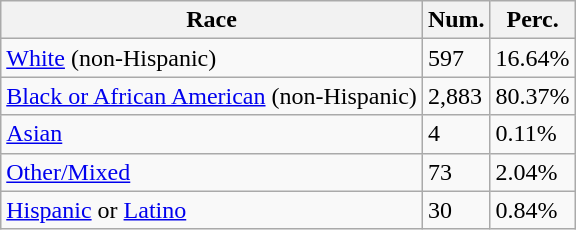<table class="wikitable">
<tr>
<th>Race</th>
<th>Num.</th>
<th>Perc.</th>
</tr>
<tr>
<td><a href='#'>White</a> (non-Hispanic)</td>
<td>597</td>
<td>16.64%</td>
</tr>
<tr>
<td><a href='#'>Black or African American</a> (non-Hispanic)</td>
<td>2,883</td>
<td>80.37%</td>
</tr>
<tr>
<td><a href='#'>Asian</a></td>
<td>4</td>
<td>0.11%</td>
</tr>
<tr>
<td><a href='#'>Other/Mixed</a></td>
<td>73</td>
<td>2.04%</td>
</tr>
<tr>
<td><a href='#'>Hispanic</a> or <a href='#'>Latino</a></td>
<td>30</td>
<td>0.84%</td>
</tr>
</table>
